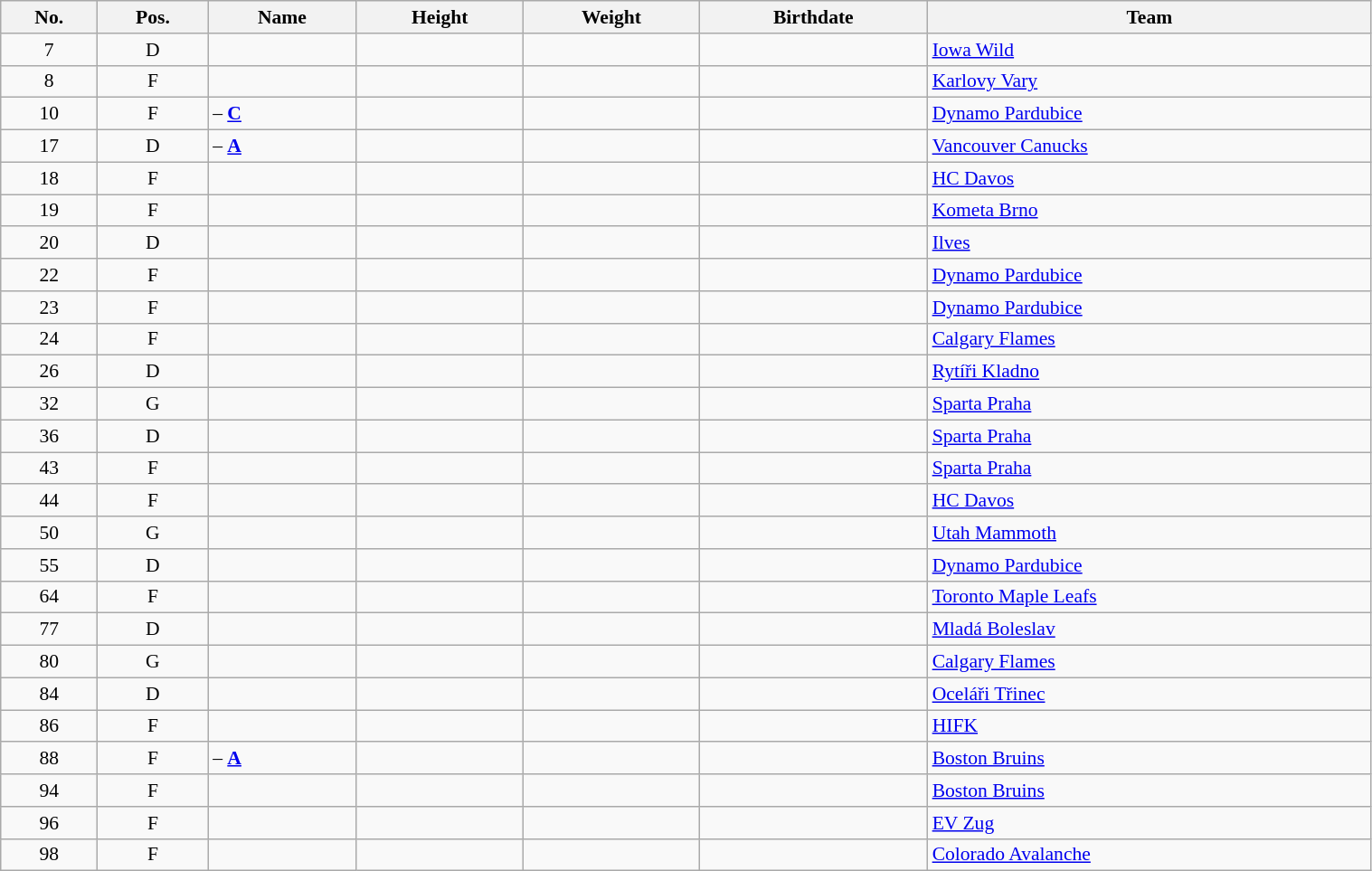<table width="80%" class="wikitable sortable" style="font-size: 90%; text-align: center;">
<tr>
<th>No.</th>
<th>Pos.</th>
<th>Name</th>
<th>Height</th>
<th>Weight</th>
<th>Birthdate</th>
<th>Team</th>
</tr>
<tr>
<td>7</td>
<td>D</td>
<td align="left"></td>
<td></td>
<td></td>
<td></td>
<td style="text-align:left;"> <a href='#'>Iowa Wild</a></td>
</tr>
<tr>
<td>8</td>
<td>F</td>
<td align="left"></td>
<td></td>
<td></td>
<td></td>
<td style="text-align:left;"> <a href='#'>Karlovy Vary</a></td>
</tr>
<tr>
<td>10</td>
<td>F</td>
<td align="left"> – <strong><a href='#'>C</a></strong></td>
<td></td>
<td></td>
<td></td>
<td style="text-align:left;"> <a href='#'>Dynamo Pardubice</a></td>
</tr>
<tr>
<td>17</td>
<td>D</td>
<td align="left"> – <strong><a href='#'>A</a></strong></td>
<td></td>
<td></td>
<td></td>
<td style="text-align:left;"> <a href='#'>Vancouver Canucks</a></td>
</tr>
<tr>
<td>18</td>
<td>F</td>
<td align="left"></td>
<td></td>
<td></td>
<td></td>
<td style="text-align:left;"> <a href='#'>HC Davos</a></td>
</tr>
<tr>
<td>19</td>
<td>F</td>
<td align=left></td>
<td></td>
<td></td>
<td></td>
<td style="text-align:left;"> <a href='#'>Kometa Brno</a></td>
</tr>
<tr>
<td>20</td>
<td>D</td>
<td align="left"></td>
<td></td>
<td></td>
<td></td>
<td style="text-align:left;"> <a href='#'>Ilves</a></td>
</tr>
<tr>
<td>22</td>
<td>F</td>
<td align=left></td>
<td></td>
<td></td>
<td></td>
<td style="text-align:left;"> <a href='#'>Dynamo Pardubice</a></td>
</tr>
<tr>
<td>23</td>
<td>F</td>
<td align="left"></td>
<td></td>
<td></td>
<td></td>
<td style="text-align:left;"> <a href='#'>Dynamo Pardubice</a></td>
</tr>
<tr>
<td>24</td>
<td>F</td>
<td align="left"></td>
<td></td>
<td></td>
<td></td>
<td style="text-align:left;"> <a href='#'>Calgary Flames</a></td>
</tr>
<tr>
<td>26</td>
<td>D</td>
<td align="left"></td>
<td></td>
<td></td>
<td></td>
<td style="text-align:left;"> <a href='#'>Rytíři Kladno</a></td>
</tr>
<tr>
<td>32</td>
<td>G</td>
<td align="left"></td>
<td></td>
<td></td>
<td></td>
<td style="text-align:left;"> <a href='#'>Sparta Praha</a></td>
</tr>
<tr>
<td>36</td>
<td>D</td>
<td align="left"></td>
<td></td>
<td></td>
<td></td>
<td style="text-align:left;"> <a href='#'>Sparta Praha</a></td>
</tr>
<tr>
<td>43</td>
<td>F</td>
<td align="left"></td>
<td></td>
<td></td>
<td></td>
<td style="text-align:left;"> <a href='#'>Sparta Praha</a></td>
</tr>
<tr>
<td>44</td>
<td>F</td>
<td align="left"></td>
<td></td>
<td></td>
<td></td>
<td style="text-align:left;"> <a href='#'>HC Davos</a></td>
</tr>
<tr>
<td>50</td>
<td>G</td>
<td align="left"></td>
<td></td>
<td></td>
<td></td>
<td style="text-align:left;"> <a href='#'>Utah Mammoth</a></td>
</tr>
<tr>
<td>55</td>
<td>D</td>
<td align="left"></td>
<td></td>
<td></td>
<td></td>
<td style="text-align:left;"> <a href='#'>Dynamo Pardubice</a></td>
</tr>
<tr>
<td>64</td>
<td>F</td>
<td align="left"></td>
<td></td>
<td></td>
<td></td>
<td style="text-align:left;"> <a href='#'>Toronto Maple Leafs</a></td>
</tr>
<tr>
<td>77</td>
<td>D</td>
<td align="left"></td>
<td></td>
<td></td>
<td></td>
<td style="text-align:left;"> <a href='#'>Mladá Boleslav</a></td>
</tr>
<tr>
<td>80</td>
<td>G</td>
<td align="left"></td>
<td></td>
<td></td>
<td></td>
<td style="text-align:left;"> <a href='#'>Calgary Flames</a></td>
</tr>
<tr>
<td>84</td>
<td>D</td>
<td align="left"></td>
<td></td>
<td></td>
<td></td>
<td style="text-align:left;"> <a href='#'>Oceláři Třinec</a></td>
</tr>
<tr>
<td>86</td>
<td>F</td>
<td align="left"></td>
<td></td>
<td></td>
<td></td>
<td style="text-align:left;"> <a href='#'>HIFK</a></td>
</tr>
<tr>
<td>88</td>
<td>F</td>
<td align="left"> – <strong><a href='#'>A</a></strong></td>
<td></td>
<td></td>
<td></td>
<td style="text-align:left;"> <a href='#'>Boston Bruins</a></td>
</tr>
<tr>
<td>94</td>
<td>F</td>
<td align=left></td>
<td></td>
<td></td>
<td></td>
<td style="text-align:left;"> <a href='#'>Boston Bruins</a></td>
</tr>
<tr>
<td>96</td>
<td>F</td>
<td align=left></td>
<td></td>
<td></td>
<td></td>
<td style="text-align:left;"> <a href='#'>EV Zug</a></td>
</tr>
<tr>
<td>98</td>
<td>F</td>
<td align=left></td>
<td></td>
<td></td>
<td></td>
<td style="text-align:left;"> <a href='#'>Colorado Avalanche</a></td>
</tr>
</table>
